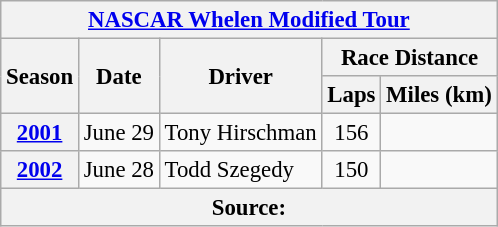<table class="wikitable" style="font-size: 95%;">
<tr>
<th colspan="5"><a href='#'>NASCAR Whelen Modified Tour</a></th>
</tr>
<tr>
<th rowspan="2">Season</th>
<th rowspan="2">Date</th>
<th rowspan="2">Driver</th>
<th colspan="2">Race Distance</th>
</tr>
<tr>
<th>Laps</th>
<th>Miles (km)</th>
</tr>
<tr>
<th><a href='#'>2001</a></th>
<td>June 29</td>
<td>Tony Hirschman</td>
<td align="center">156</td>
<td align="center"></td>
</tr>
<tr>
<th><a href='#'>2002</a></th>
<td>June 28</td>
<td>Todd Szegedy</td>
<td align="center">150</td>
<td align="center"></td>
</tr>
<tr>
<th colspan="5">Source:</th>
</tr>
</table>
